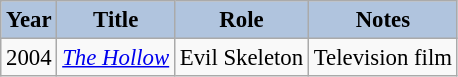<table class="wikitable" style="font-size:95%;">
<tr>
<th style="background:#B0C4DE;">Year</th>
<th style="background:#B0C4DE;">Title</th>
<th style="background:#B0C4DE;">Role</th>
<th style="background:#B0C4DE;">Notes</th>
</tr>
<tr>
<td>2004</td>
<td><em><a href='#'>The Hollow</a></em></td>
<td>Evil Skeleton</td>
<td>Television film</td>
</tr>
</table>
